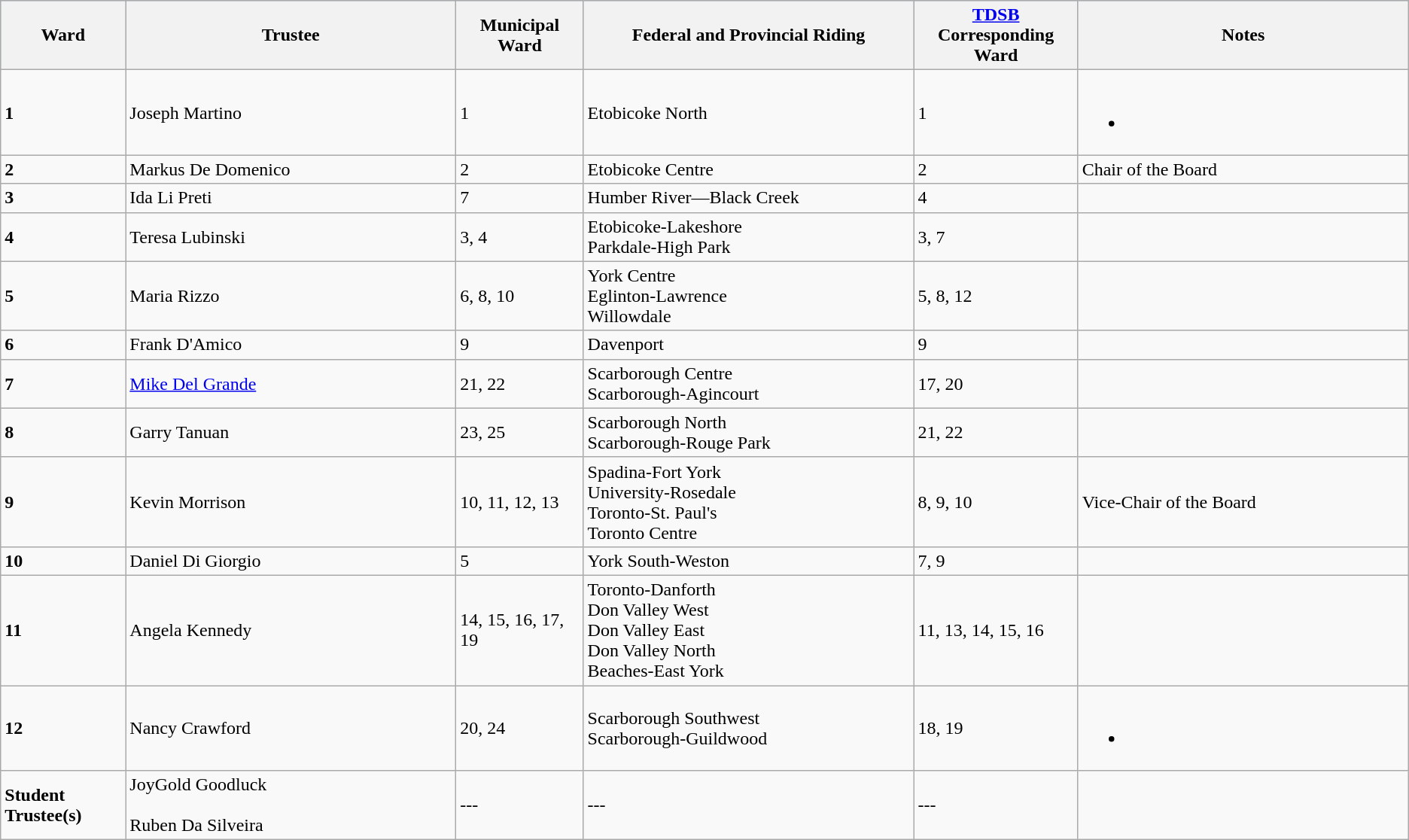<table class="wikitable">
<tr style="background:lightblue;">
<th width=5%>Ward</th>
<th width=15%>Trustee</th>
<th width=5%>Municipal Ward</th>
<th width=15%>Federal and Provincial Riding</th>
<th width=5%><a href='#'>TDSB</a> Corresponding Ward</th>
<th width=15%>Notes</th>
</tr>
<tr>
<td><strong>1</strong></td>
<td>Joseph Martino</td>
<td>1</td>
<td>Etobicoke North</td>
<td>1</td>
<td><br><ul><li></li></ul></td>
</tr>
<tr>
<td><strong>2</strong></td>
<td>Markus De Domenico</td>
<td>2</td>
<td>Etobicoke Centre</td>
<td>2</td>
<td>Chair of the Board</td>
</tr>
<tr>
<td><strong>3</strong></td>
<td>Ida Li Preti</td>
<td>7</td>
<td>Humber River—Black Creek</td>
<td>4</td>
<td></td>
</tr>
<tr>
<td><strong>4</strong></td>
<td>Teresa Lubinski</td>
<td>3, 4</td>
<td>Etobicoke-Lakeshore<br>Parkdale-High Park</td>
<td>3, 7</td>
<td></td>
</tr>
<tr>
<td><strong>5</strong></td>
<td>Maria Rizzo</td>
<td>6, 8, 10</td>
<td>York Centre<br>Eglinton-Lawrence<br>Willowdale</td>
<td>5, 8, 12</td>
<td></td>
</tr>
<tr>
<td><strong>6</strong></td>
<td>Frank D'Amico</td>
<td>9</td>
<td>Davenport</td>
<td>9</td>
<td></td>
</tr>
<tr>
<td><strong>7</strong></td>
<td><a href='#'>Mike Del Grande</a></td>
<td>21, 22</td>
<td>Scarborough Centre<br>Scarborough-Agincourt</td>
<td>17, 20</td>
<td></td>
</tr>
<tr>
<td><strong>8</strong></td>
<td>Garry Tanuan</td>
<td>23, 25</td>
<td>Scarborough North<br>Scarborough-Rouge Park</td>
<td>21, 22</td>
<td></td>
</tr>
<tr>
<td><strong>9</strong></td>
<td>Kevin Morrison</td>
<td>10, 11, 12, 13</td>
<td>Spadina-Fort York<br>University-Rosedale<br>Toronto-St. Paul's<br>Toronto Centre</td>
<td>8, 9, 10</td>
<td>Vice-Chair of the Board</td>
</tr>
<tr>
<td><strong>10</strong></td>
<td>Daniel Di Giorgio</td>
<td>5</td>
<td>York South-Weston</td>
<td>7, 9</td>
<td></td>
</tr>
<tr>
<td><strong>11</strong></td>
<td>Angela Kennedy</td>
<td>14, 15, 16, 17, 19</td>
<td>Toronto-Danforth<br>Don Valley West<br>Don Valley East<br>Don Valley North<br>Beaches-East York</td>
<td>11, 13, 14, 15, 16</td>
<td></td>
</tr>
<tr>
<td><strong>12</strong></td>
<td>Nancy Crawford</td>
<td>20, 24</td>
<td>Scarborough Southwest<br>Scarborough-Guildwood</td>
<td>18, 19</td>
<td><br><ul><li></li></ul></td>
</tr>
<tr>
<td><strong>Student Trustee(s)</strong></td>
<td>JoyGold Goodluck<br><br>Ruben Da Silveira<br></td>
<td>---</td>
<td>---</td>
<td>---</td>
<td></td>
</tr>
</table>
